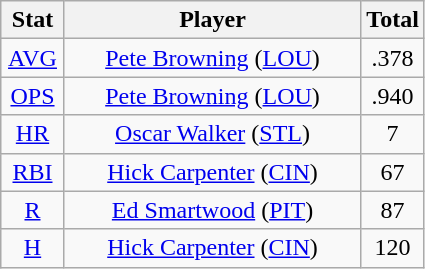<table class="wikitable" style="text-align:center;">
<tr>
<th style="width:15%;">Stat</th>
<th>Player</th>
<th style="width:15%;">Total</th>
</tr>
<tr>
<td><a href='#'>AVG</a></td>
<td><a href='#'>Pete Browning</a> (<a href='#'>LOU</a>)</td>
<td>.378</td>
</tr>
<tr>
<td><a href='#'>OPS</a></td>
<td><a href='#'>Pete Browning</a> (<a href='#'>LOU</a>)</td>
<td>.940</td>
</tr>
<tr>
<td><a href='#'>HR</a></td>
<td><a href='#'>Oscar Walker</a> (<a href='#'>STL</a>)</td>
<td>7</td>
</tr>
<tr>
<td><a href='#'>RBI</a></td>
<td><a href='#'>Hick Carpenter</a> (<a href='#'>CIN</a>)</td>
<td>67</td>
</tr>
<tr>
<td><a href='#'>R</a></td>
<td><a href='#'>Ed Smartwood</a> (<a href='#'>PIT</a>)</td>
<td>87</td>
</tr>
<tr>
<td><a href='#'>H</a></td>
<td><a href='#'>Hick Carpenter</a> (<a href='#'>CIN</a>)</td>
<td>120</td>
</tr>
</table>
